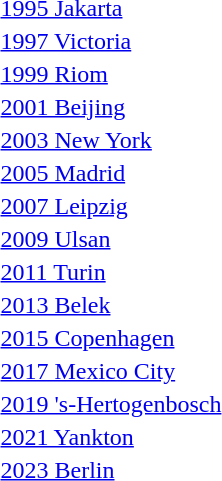<table>
<tr>
<td> <a href='#'>1995 Jakarta</a></td>
<td></td>
<td></td>
<td></td>
</tr>
<tr>
<td> <a href='#'>1997 Victoria</a></td>
<td></td>
<td></td>
<td></td>
</tr>
<tr>
<td> <a href='#'>1999 Riom</a></td>
<td></td>
<td></td>
<td></td>
</tr>
<tr>
<td> <a href='#'>2001 Beijing</a></td>
<td></td>
<td></td>
<td></td>
</tr>
<tr>
<td> <a href='#'>2003 New York</a></td>
<td></td>
<td></td>
<td></td>
</tr>
<tr>
<td> <a href='#'>2005 Madrid</a></td>
<td></td>
<td></td>
<td></td>
</tr>
<tr>
<td> <a href='#'>2007 Leipzig</a></td>
<td></td>
<td></td>
<td></td>
</tr>
<tr>
<td> <a href='#'>2009 Ulsan</a></td>
<td></td>
<td></td>
<td></td>
</tr>
<tr>
<td> <a href='#'>2011 Turin</a></td>
<td></td>
<td></td>
<td></td>
</tr>
<tr>
<td> <a href='#'>2013 Belek</a></td>
<td></td>
<td></td>
<td></td>
</tr>
<tr>
<td> <a href='#'>2015 Copenhagen</a></td>
<td></td>
<td></td>
<td></td>
</tr>
<tr>
<td> <a href='#'>2017 Mexico City</a></td>
<td></td>
<td></td>
<td></td>
</tr>
<tr>
<td> <a href='#'>2019 's-Hertogenbosch</a></td>
<td></td>
<td></td>
<td></td>
</tr>
<tr>
<td> <a href='#'>2021 Yankton</a></td>
<td></td>
<td></td>
<td></td>
</tr>
<tr>
<td> <a href='#'>2023 Berlin</a></td>
<td></td>
<td></td>
<td></td>
</tr>
</table>
